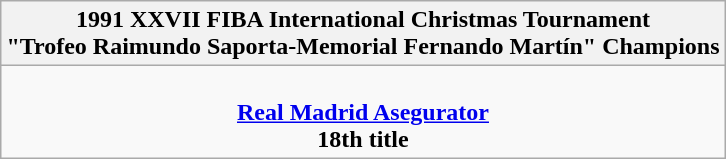<table class=wikitable style="text-align:center; margin:auto">
<tr>
<th>1991 XXVII FIBA International Christmas Tournament<br>"Trofeo Raimundo Saporta-Memorial Fernando Martín" Champions</th>
</tr>
<tr>
<td><br><strong><a href='#'>Real Madrid Asegurator</a></strong><br><strong>18th title</strong></td>
</tr>
</table>
